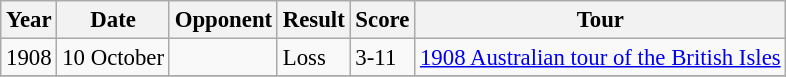<table class="wikitable" style="font-size: 95%;">
<tr>
<th>Year</th>
<th>Date</th>
<th>Opponent</th>
<th>Result</th>
<th>Score</th>
<th>Tour</th>
</tr>
<tr>
<td>1908</td>
<td>10 October</td>
<td></td>
<td>Loss</td>
<td>3-11</td>
<td><a href='#'>1908 Australian tour of the British Isles</a></td>
</tr>
<tr>
</tr>
</table>
